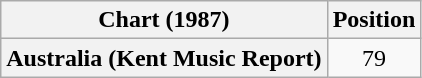<table class="wikitable plainrowheaders" style="text-align:center">
<tr>
<th scope="col">Chart (1987)</th>
<th scope="col">Position</th>
</tr>
<tr>
<th scope="row">Australia (Kent Music Report)</th>
<td>79</td>
</tr>
</table>
